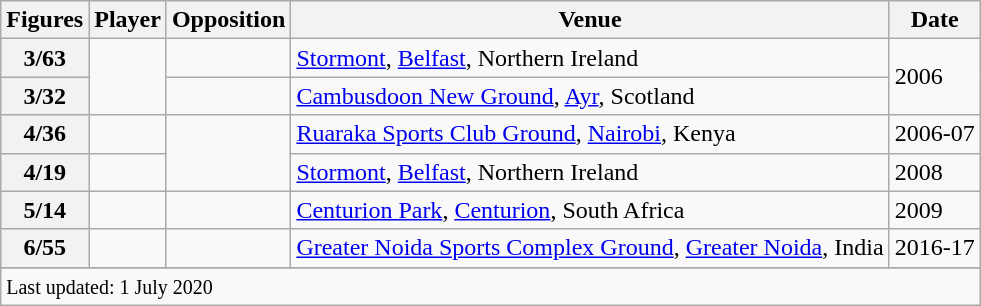<table class="wikitable plainrowheaders sortable">
<tr>
<th scope=col>Figures</th>
<th scope=col>Player</th>
<th scope=col>Opposition</th>
<th scope=col>Venue</th>
<th scope=col>Date</th>
</tr>
<tr>
<th>3/63</th>
<td rowspan=2></td>
<td></td>
<td><a href='#'>Stormont</a>, <a href='#'>Belfast</a>, Northern Ireland</td>
<td rowspan=2>2006</td>
</tr>
<tr>
<th>3/32</th>
<td></td>
<td><a href='#'>Cambusdoon New Ground</a>, <a href='#'>Ayr</a>, Scotland</td>
</tr>
<tr>
<th>4/36</th>
<td></td>
<td rowspan=2></td>
<td><a href='#'>Ruaraka Sports Club Ground</a>, <a href='#'>Nairobi</a>, Kenya</td>
<td>2006-07</td>
</tr>
<tr>
<th>4/19</th>
<td></td>
<td><a href='#'>Stormont</a>, <a href='#'>Belfast</a>, Northern Ireland</td>
<td>2008</td>
</tr>
<tr>
<th>5/14</th>
<td></td>
<td></td>
<td><a href='#'>Centurion Park</a>, <a href='#'>Centurion</a>, South Africa</td>
<td>2009</td>
</tr>
<tr>
<th>6/55</th>
<td></td>
<td></td>
<td><a href='#'>Greater Noida Sports Complex Ground</a>, <a href='#'>Greater Noida</a>, India</td>
<td>2016-17</td>
</tr>
<tr>
</tr>
<tr class=sortbottom>
<td colspan=5><small>Last updated: 1 July 2020</small></td>
</tr>
</table>
